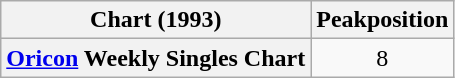<table class="wikitable plainrowheaders" style="text-align:center;">
<tr>
<th>Chart (1993)</th>
<th>Peakposition</th>
</tr>
<tr>
<th scope="row"><a href='#'>Oricon</a> Weekly Singles Chart</th>
<td>8</td>
</tr>
</table>
